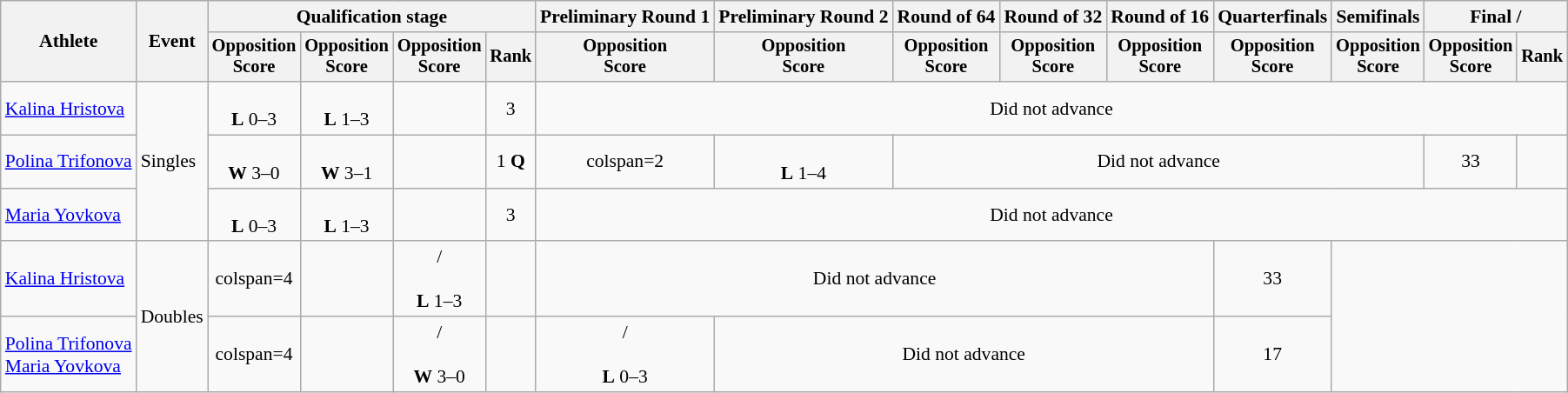<table class=wikitable style=font-size:90%;text-align:center>
<tr>
<th rowspan=2>Athlete</th>
<th rowspan=2>Event</th>
<th colspan=4>Qualification stage</th>
<th>Preliminary Round 1</th>
<th>Preliminary Round 2</th>
<th>Round of 64</th>
<th>Round of 32</th>
<th>Round of 16</th>
<th>Quarterfinals</th>
<th>Semifinals</th>
<th colspan=2>Final / </th>
</tr>
<tr style=font-size:95%>
<th>Opposition<br>Score</th>
<th>Opposition<br>Score</th>
<th>Opposition<br>Score</th>
<th>Rank</th>
<th>Opposition<br>Score</th>
<th>Opposition<br>Score</th>
<th>Opposition<br>Score</th>
<th>Opposition<br>Score</th>
<th>Opposition<br>Score</th>
<th>Opposition<br>Score</th>
<th>Opposition<br>Score</th>
<th>Opposition<br>Score</th>
<th>Rank</th>
</tr>
<tr>
<td align=left><a href='#'>Kalina Hristova</a></td>
<td align=left rowspan=3>Singles</td>
<td><br><strong>L</strong> 0–3</td>
<td><br><strong>L</strong> 1–3</td>
<td></td>
<td>3</td>
<td colspan=9>Did not advance</td>
</tr>
<tr>
<td align=left><a href='#'>Polina Trifonova</a></td>
<td><br><strong>W</strong> 3–0</td>
<td><br><strong>W</strong> 3–1</td>
<td></td>
<td>1 <strong>Q</strong></td>
<td>colspan=2</td>
<td><br><strong>L</strong> 1–4</td>
<td colspan=5>Did not advance</td>
<td>33</td>
</tr>
<tr>
<td align=left><a href='#'>Maria Yovkova</a></td>
<td><br><strong>L</strong> 0–3</td>
<td><br><strong>L</strong> 1–3</td>
<td></td>
<td>3</td>
<td colspan=9>Did not advance</td>
</tr>
<tr>
<td align=left><a href='#'>Kalina Hristova</a><br></td>
<td rowspan=2>Doubles</td>
<td>colspan=4</td>
<td></td>
<td> /<br><br><strong>L</strong> 1–3</td>
<td></td>
<td colspan=5>Did not advance</td>
<td>33</td>
</tr>
<tr>
<td align=left><a href='#'>Polina Trifonova</a><br><a href='#'>Maria Yovkova</a></td>
<td>colspan=4</td>
<td></td>
<td> /<br><br><strong>W</strong> 3–0</td>
<td></td>
<td> /<br><br><strong>L</strong> 0–3</td>
<td colspan=4>Did not advance</td>
<td>17</td>
</tr>
</table>
